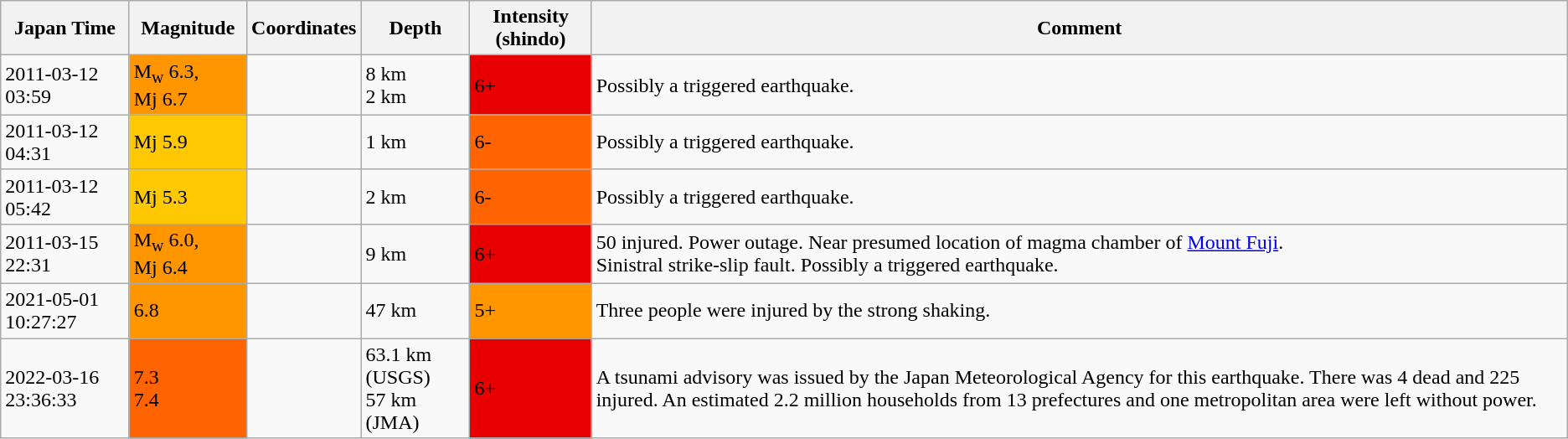<table class="wikitable">
<tr>
<th>Japan Time</th>
<th>Magnitude</th>
<th>Coordinates</th>
<th>Depth</th>
<th>Intensity (shindo)</th>
<th>Comment</th>
</tr>
<tr>
<td>2011-03-12 03:59</td>
<td style="background-color:#ff9600">M<sub>w</sub> 6.3, Mj 6.7</td>
<td></td>
<td>8 km<br>2 km</td>
<td style="background-color:#e60000"><span> 6+</span></td>
<td>Possibly a triggered earthquake.</td>
</tr>
<tr>
<td>2011-03-12 04:31</td>
<td style="background-color:#ffc800">Mj 5.9</td>
<td></td>
<td>1 km</td>
<td style="background-color:#ff6400">6-</td>
<td>Possibly a triggered earthquake.</td>
</tr>
<tr>
<td>2011-03-12 05:42</td>
<td style="background-color:#ffc800">Mj 5.3</td>
<td></td>
<td>2 km</td>
<td style="background-color:#ff6400">6-</td>
<td>Possibly a triggered earthquake.</td>
</tr>
<tr>
<td>2011-03-15 22:31</td>
<td style="background-color:#ff9600">M<sub>w</sub> 6.0, Mj 6.4</td>
<td></td>
<td>9 km</td>
<td style="background-color:#e60000"><span> 6+ </span></td>
<td>50 injured. Power outage. Near presumed location of magma chamber of <a href='#'>Mount Fuji</a>.<br>Sinistral strike-slip fault. Possibly a triggered earthquake.</td>
</tr>
<tr>
<td>2021-05-01 10:27:27</td>
<td style="background-color:#ff9600">6.8</td>
<td></td>
<td>47 km</td>
<td style="background-color:#ff9600">5+</td>
<td>Three people were injured by the strong shaking.</td>
</tr>
<tr>
<td>2022-03-16 23:36:33</td>
<td style="background-color:#ff6400">7.3<br>7.4</td>
<td></td>
<td>63.1 km (USGS)<br>57 km (JMA)</td>
<td style="background-color:#e60000"><span> 6+</span></td>
<td>  A tsunami advisory was issued by the Japan Meteorological Agency for this earthquake. There was 4 dead and 225 injured. An estimated 2.2 million households from 13 prefectures and one metropolitan area were left without power.</td>
</tr>
</table>
